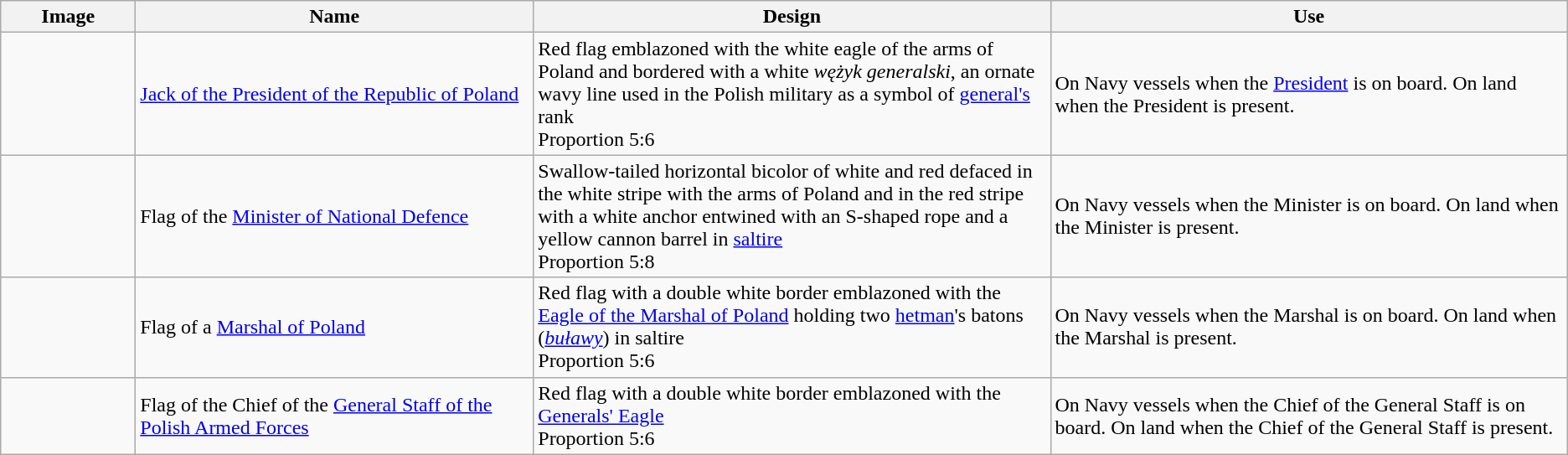<table class="wikitable">
<tr>
<th width=100px>Image</th>
<th>Name</th>
<th width=33%>Design</th>
<th width=33%>Use</th>
</tr>
<tr>
<td></td>
<td><a href='#'>Jack of the President of the Republic of Poland</a></td>
<td>Red flag emblazoned with the white eagle of the arms of Poland and bordered with a white <em>wężyk generalski</em>, an ornate wavy line used in the Polish military as a symbol of <a href='#'>general's</a> rank <br> Proportion 5:6</td>
<td>On Navy vessels when the <a href='#'>President</a> is on board. On land when the President is present.</td>
</tr>
<tr>
<td></td>
<td>Flag of the <a href='#'>Minister of National Defence</a></td>
<td>Swallow-tailed horizontal bicolor of white and red defaced in the white stripe with the arms of Poland and in the red stripe with a white anchor entwined with an S-shaped rope and a yellow cannon barrel in <a href='#'>saltire</a><br> Proportion 5:8</td>
<td>On Navy vessels when the Minister is on board. On land when the Minister is present.</td>
</tr>
<tr>
<td></td>
<td>Flag of a <a href='#'>Marshal of Poland</a></td>
<td>Red flag with a double white border emblazoned with the <a href='#'>Eagle of the Marshal of Poland</a> holding two <a href='#'>hetman</a>'s batons (<em><a href='#'>buławy</a></em>) in saltire <br> Proportion 5:6</td>
<td>On Navy vessels when the Marshal is on board. On land when the Marshal is present.</td>
</tr>
<tr>
<td></td>
<td>Flag of the Chief of the <a href='#'>General Staff of the Polish Armed Forces</a></td>
<td>Red flag with a double white border emblazoned with the <a href='#'>Generals' Eagle</a> <br> Proportion 5:6</td>
<td>On Navy vessels when the Chief of the General Staff is on board. On land when the Chief of the General Staff is present.</td>
</tr>
</table>
